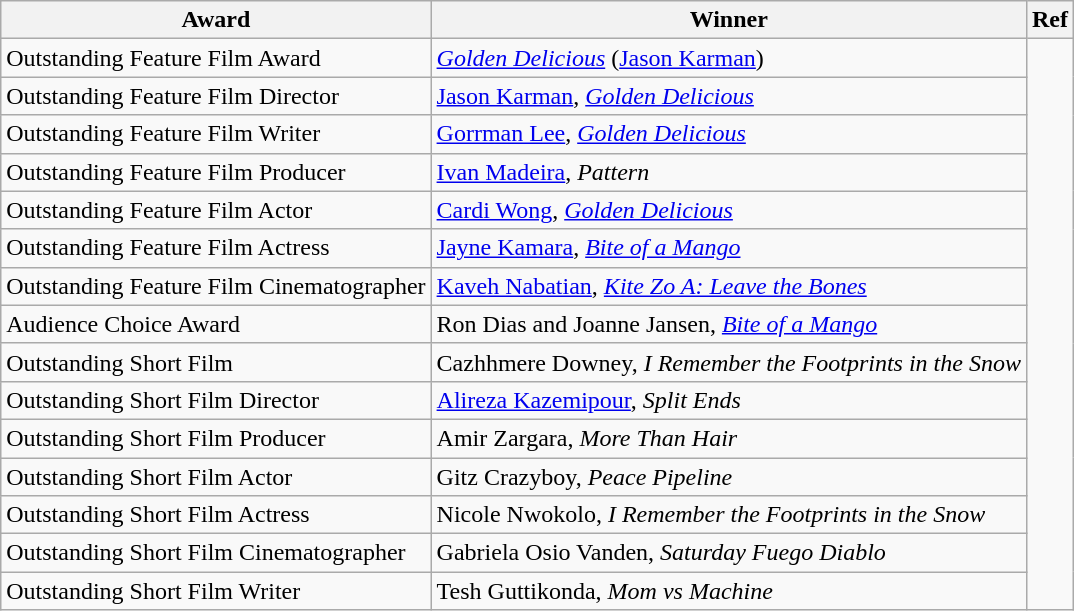<table class="wikitable">
<tr>
<th>Award</th>
<th>Winner</th>
<th>Ref</th>
</tr>
<tr>
<td>Outstanding Feature Film Award</td>
<td><em><a href='#'>Golden Delicious</a></em> (<a href='#'>Jason Karman</a>)</td>
<td rowspan=15></td>
</tr>
<tr>
<td>Outstanding Feature Film Director</td>
<td><a href='#'>Jason Karman</a>, <em><a href='#'>Golden Delicious</a></em></td>
</tr>
<tr>
<td>Outstanding Feature Film Writer</td>
<td><a href='#'>Gorrman Lee</a>, <em><a href='#'>Golden Delicious</a></em></td>
</tr>
<tr>
<td>Outstanding Feature Film Producer</td>
<td><a href='#'>Ivan Madeira</a>, <em>Pattern</em></td>
</tr>
<tr>
<td>Outstanding Feature Film Actor</td>
<td><a href='#'>Cardi Wong</a>, <em><a href='#'>Golden Delicious</a></em></td>
</tr>
<tr>
<td>Outstanding Feature Film Actress</td>
<td><a href='#'>Jayne Kamara</a>, <em><a href='#'>Bite of a Mango</a></em></td>
</tr>
<tr>
<td>Outstanding Feature Film Cinematographer</td>
<td><a href='#'>Kaveh Nabatian</a>, <em><a href='#'>Kite Zo A: Leave the Bones</a></em></td>
</tr>
<tr>
<td>Audience Choice Award</td>
<td>Ron Dias and Joanne Jansen, <em><a href='#'>Bite of a Mango</a></em></td>
</tr>
<tr>
<td>Outstanding Short Film</td>
<td>Cazhhmere Downey, <em>I Remember the Footprints in the Snow</em></td>
</tr>
<tr>
<td>Outstanding Short Film Director</td>
<td><a href='#'>Alireza Kazemipour</a>, <em>Split Ends</em></td>
</tr>
<tr>
<td>Outstanding Short Film Producer</td>
<td>Amir Zargara, <em>More Than Hair</em></td>
</tr>
<tr>
<td>Outstanding Short Film Actor</td>
<td>Gitz Crazyboy, <em>Peace Pipeline</em></td>
</tr>
<tr>
<td>Outstanding Short Film Actress</td>
<td>Nicole Nwokolo, <em>I Remember the Footprints in the Snow</em></td>
</tr>
<tr>
<td>Outstanding Short Film Cinematographer</td>
<td>Gabriela Osio Vanden, <em>Saturday Fuego Diablo</em></td>
</tr>
<tr>
<td>Outstanding Short Film Writer</td>
<td>Tesh Guttikonda, <em>Mom vs Machine</em></td>
</tr>
</table>
